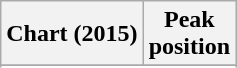<table class="wikitable sortable plainrowheaders">
<tr>
<th>Chart (2015)</th>
<th>Peak<br>position</th>
</tr>
<tr>
</tr>
<tr>
</tr>
</table>
